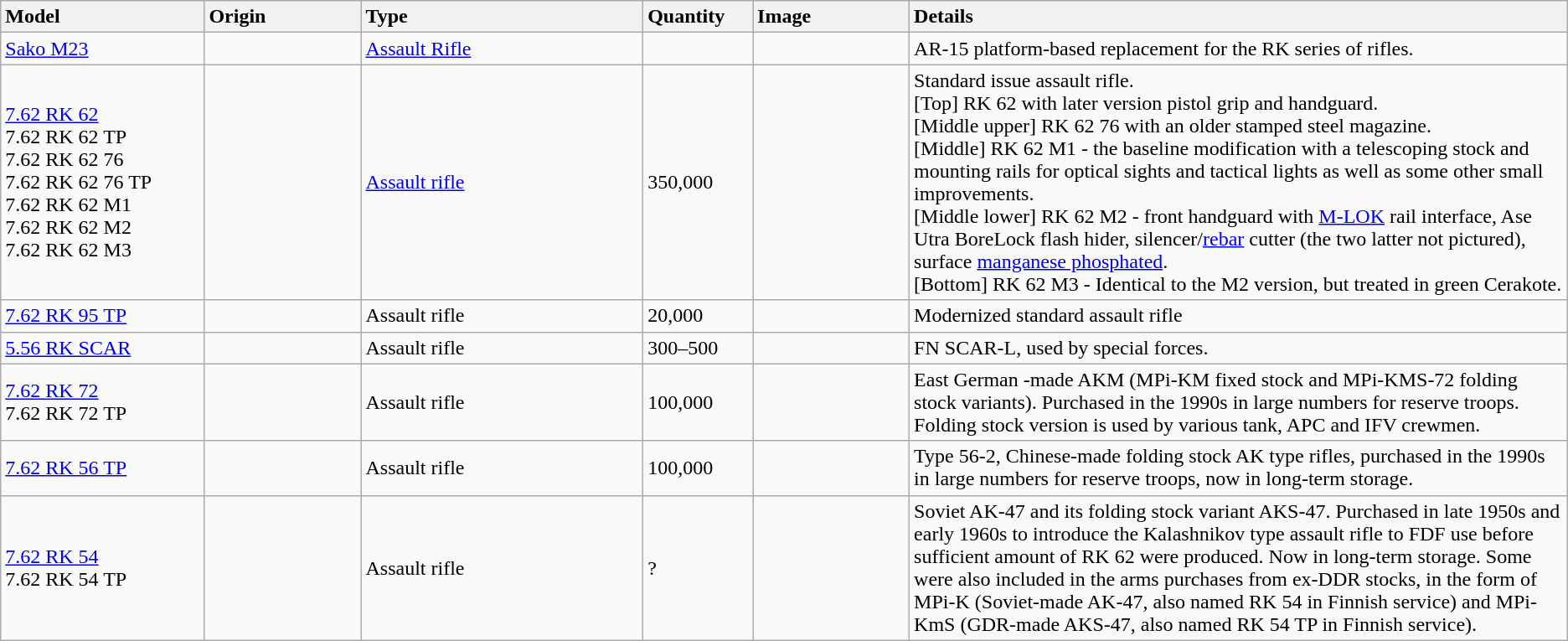<table class="wikitable">
<tr>
<th style="text-align: left; width:13%;">Model</th>
<th style="text-align: left; width:10%;">Origin</th>
<th style="text-align: left; width:18%;">Type</th>
<th style="text-align: left; width:7%;">Quantity</th>
<th style="text-align: left; width:10%;">Image</th>
<th style="text-align: left; width:42%;">Details</th>
</tr>
<tr>
<td><a href='#'>Sako M23</a></td>
<td></td>
<td><a href='#'>Assault Rifle</a></td>
<td></td>
<td></td>
<td>AR-15 platform-based replacement for the RK series of rifles.</td>
</tr>
<tr>
<td><a href='#'>7.62 RK 62</a><br>7.62 RK 62 TP<br>7.62 RK 62 76<br>7.62 RK 62 76 TP<br>7.62 RK 62 M1<br>7.62 RK 62 M2<br>7.62 RK 62 M3</td>
<td></td>
<td><a href='#'>Assault rifle</a></td>
<td>350,000</td>
<td><br><br><br><br></td>
<td>Standard issue assault rifle.<br>[Top] RK 62 with later version pistol grip and handguard.<br>[Middle upper] RK 62 76 with an older stamped steel magazine.<br>[Middle] RK 62 M1 - the baseline modification with a telescoping stock and mounting rails for optical sights and tactical lights as well as some other small improvements.<br>[Middle lower] RK 62 M2 - front handguard with <a href='#'>M-LOK</a> rail interface, Ase Utra BoreLock flash hider, silencer/<a href='#'>rebar</a> cutter (the two latter not pictured), surface <a href='#'>manganese phosphated</a>.<br>[Bottom] RK 62 M3 - Identical to the M2 version, but treated in green Cerakote.</td>
</tr>
<tr>
<td><a href='#'>7.62 RK 95 TP</a><br></td>
<td></td>
<td>Assault rifle</td>
<td>20,000</td>
<td></td>
<td>Modernized standard assault rifle</td>
</tr>
<tr>
<td><a href='#'>5.56 RK SCAR</a></td>
<td></td>
<td>Assault rifle</td>
<td>300–500</td>
<td></td>
<td>FN SCAR-L, used by special forces.</td>
</tr>
<tr>
<td><a href='#'>7.62 RK 72</a><br>7.62 RK 72 TP</td>
<td></td>
<td>Assault rifle</td>
<td>100,000</td>
<td></td>
<td>East German -made AKM (MPi-KM fixed stock and MPi-KMS-72 folding stock variants). Purchased in the 1990s in large numbers for reserve troops. Folding stock version is used by various tank, APC and IFV crewmen.</td>
</tr>
<tr>
<td><a href='#'>7.62 RK 56 TP</a></td>
<td></td>
<td>Assault rifle</td>
<td>100,000</td>
<td></td>
<td>Type 56-2, Chinese-made folding stock AK type rifles, purchased in the 1990s in large numbers for reserve troops, now in long-term storage.</td>
</tr>
<tr>
<td><a href='#'>7.62 RK 54</a><br>7.62 RK 54 TP</td>
<td></td>
<td>Assault rifle</td>
<td>?</td>
<td></td>
<td>Soviet AK-47 and its folding stock variant AKS-47. Purchased in late 1950s and early 1960s to introduce the Kalashnikov type assault rifle to FDF use before sufficient amount of RK 62 were produced. Now in long-term storage. Some were also included in the arms purchases from ex-DDR stocks, in the form of MPi-K (Soviet-made AK-47, also named RK 54 in Finnish service) and MPi-KmS (GDR-made AKS-47, also named RK 54 TP in Finnish service).</td>
</tr>
</table>
